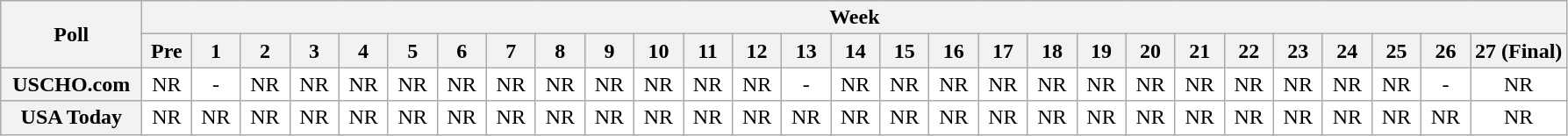<table class="wikitable" style="white-space:nowrap;">
<tr>
<th scope="col" width="100" rowspan="2">Poll</th>
<th colspan="28">Week</th>
</tr>
<tr>
<th scope="col" width="30">Pre</th>
<th scope="col" width="30">1</th>
<th scope="col" width="30">2</th>
<th scope="col" width="30">3</th>
<th scope="col" width="30">4</th>
<th scope="col" width="30">5</th>
<th scope="col" width="30">6</th>
<th scope="col" width="30">7</th>
<th scope="col" width="30">8</th>
<th scope="col" width="30">9</th>
<th scope="col" width="30">10</th>
<th scope="col" width="30">11</th>
<th scope="col" width="30">12</th>
<th scope="col" width="30">13</th>
<th scope="col" width="30">14</th>
<th scope="col" width="30">15</th>
<th scope="col" width="30">16</th>
<th scope="col" width="30">17</th>
<th scope="col" width="30">18</th>
<th scope="col" width="30">19</th>
<th scope="col" width="30">20</th>
<th scope="col" width="30">21</th>
<th scope="col" width="30">22</th>
<th scope="col" width="30">23</th>
<th scope="col" width="30">24</th>
<th scope="col" width="30">25</th>
<th scope="col" width="30">26</th>
<th scope="col" width="30">27 (Final)</th>
</tr>
<tr style="text-align:center;">
<th>USCHO.com</th>
<td bgcolor=FFFFFF>NR</td>
<td bgcolor=FFFFFF>-</td>
<td bgcolor=FFFFFF>NR</td>
<td bgcolor=FFFFFF>NR</td>
<td bgcolor=FFFFFF>NR</td>
<td bgcolor=FFFFFF>NR</td>
<td bgcolor=FFFFFF>NR</td>
<td bgcolor=FFFFFF>NR</td>
<td bgcolor=FFFFFF>NR</td>
<td bgcolor=FFFFFF>NR</td>
<td bgcolor=FFFFFF>NR</td>
<td bgcolor=FFFFFF>NR</td>
<td bgcolor=FFFFFF>NR</td>
<td bgcolor=FFFFFF>-</td>
<td bgcolor=FFFFFF>NR</td>
<td bgcolor=FFFFFF>NR</td>
<td bgcolor=FFFFFF>NR</td>
<td bgcolor=FFFFFF>NR</td>
<td bgcolor=FFFFFF>NR</td>
<td bgcolor=FFFFFF>NR</td>
<td bgcolor=FFFFFF>NR</td>
<td bgcolor=FFFFFF>NR</td>
<td bgcolor=FFFFFF>NR</td>
<td bgcolor=FFFFFF>NR</td>
<td bgcolor=FFFFFF>NR</td>
<td bgcolor=FFFFFF>NR</td>
<td bgcolor=FFFFFF>-</td>
<td bgcolor=FFFFFF>NR</td>
</tr>
<tr style="text-align:center;">
<th>USA Today</th>
<td bgcolor=FFFFFF>NR</td>
<td bgcolor=FFFFFF>NR</td>
<td bgcolor=FFFFFF>NR</td>
<td bgcolor=FFFFFF>NR</td>
<td bgcolor=FFFFFF>NR</td>
<td bgcolor=FFFFFF>NR</td>
<td bgcolor=FFFFFF>NR</td>
<td bgcolor=FFFFFF>NR</td>
<td bgcolor=FFFFFF>NR</td>
<td bgcolor=FFFFFF>NR</td>
<td bgcolor=FFFFFF>NR</td>
<td bgcolor=FFFFFF>NR</td>
<td bgcolor=FFFFFF>NR</td>
<td bgcolor=FFFFFF>NR</td>
<td bgcolor=FFFFFF>NR</td>
<td bgcolor=FFFFFF>NR</td>
<td bgcolor=FFFFFF>NR</td>
<td bgcolor=FFFFFF>NR</td>
<td bgcolor=FFFFFF>NR</td>
<td bgcolor=FFFFFF>NR</td>
<td bgcolor=FFFFFF>NR</td>
<td bgcolor=FFFFFF>NR</td>
<td bgcolor=FFFFFF>NR</td>
<td bgcolor=FFFFFF>NR</td>
<td bgcolor=FFFFFF>NR</td>
<td bgcolor=FFFFFF>NR</td>
<td bgcolor=FFFFFF>NR</td>
<td bgcolor=FFFFFF>NR</td>
</tr>
</table>
